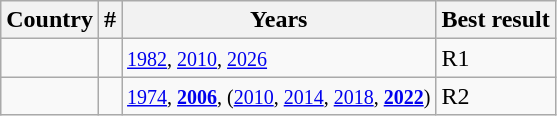<table class="wikitable" border="1px solid black"  cellpadding="2">
<tr>
<th>Country</th>
<th>#</th>
<th>Years</th>
<th>Best result</th>
</tr>
<tr>
<td><strong></strong>  </td>
<td></td>
<td><small> <a href='#'>1982</a>, <a href='#'>2010</a>, <a href='#'>2026</a></small></td>
<td>R1</td>
</tr>
<tr>
<td><strong></strong></td>
<td></td>
<td><small> <a href='#'>1974</a>, <strong><a href='#'>2006</a></strong>, (<a href='#'>2010</a>, <a href='#'>2014</a>, <a href='#'>2018</a>, <strong><a href='#'>2022</a></strong>)  </small></td>
<td>R2</td>
</tr>
</table>
